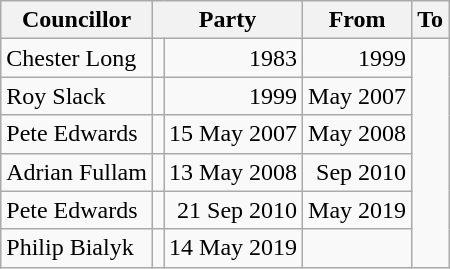<table class=wikitable>
<tr>
<th>Councillor</th>
<th colspan=2>Party</th>
<th>From</th>
<th>To</th>
</tr>
<tr>
<td>Chester Long</td>
<td></td>
<td align=right>1983</td>
<td align=right>1999</td>
</tr>
<tr>
<td>Roy Slack</td>
<td></td>
<td align=right>1999</td>
<td align=right>May 2007</td>
</tr>
<tr>
<td>Pete Edwards</td>
<td></td>
<td align=right>15 May 2007</td>
<td align=right>May 2008</td>
</tr>
<tr>
<td>Adrian Fullam</td>
<td></td>
<td align=right>13 May 2008</td>
<td align=right>Sep 2010</td>
</tr>
<tr>
<td>Pete Edwards</td>
<td></td>
<td align=right>21 Sep 2010</td>
<td align=right>May 2019</td>
</tr>
<tr>
<td>Philip Bialyk</td>
<td></td>
<td align=right>14 May 2019</td>
<td></td>
</tr>
</table>
